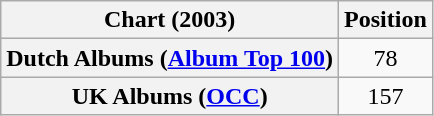<table class="wikitable sortable plainrowheaders" style="text-align:center">
<tr>
<th scope="col">Chart (2003)</th>
<th scope="col">Position</th>
</tr>
<tr>
<th scope="row">Dutch Albums (<a href='#'>Album Top 100</a>)</th>
<td>78</td>
</tr>
<tr>
<th scope="row">UK Albums (<a href='#'>OCC</a>)</th>
<td>157</td>
</tr>
</table>
